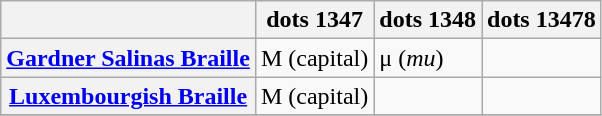<table class="wikitable">
<tr>
<th></th>
<th>dots 1347</th>
<th>dots 1348</th>
<th>dots 13478</th>
</tr>
<tr>
<th align=left><a href='#'>Gardner Salinas Braille</a></th>
<td>M (capital)</td>
<td>μ (<em>mu</em>)</td>
<td></td>
</tr>
<tr>
<th align=left><a href='#'>Luxembourgish Braille</a></th>
<td>M (capital)</td>
<td></td>
<td></td>
</tr>
<tr>
</tr>
</table>
